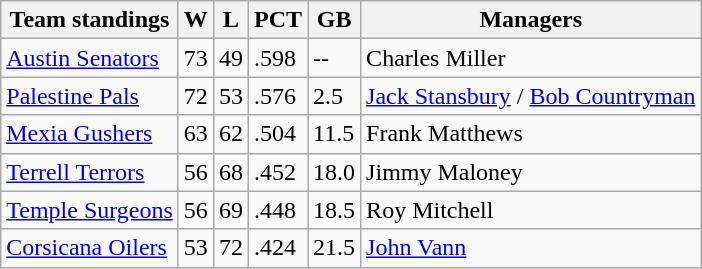<table class="wikitable">
<tr>
<th>Team standings</th>
<th>W</th>
<th>L</th>
<th>PCT</th>
<th>GB</th>
<th>Managers</th>
</tr>
<tr>
<td><a href='#'>Austin Senators</a></td>
<td>73</td>
<td>49</td>
<td>.598</td>
<td>--</td>
<td>Charles Miller</td>
</tr>
<tr>
<td><a href='#'>Palestine Pals</a></td>
<td>72</td>
<td>53</td>
<td>.576</td>
<td>2.5</td>
<td><a href='#'>Jack Stansbury</a> / <a href='#'>Bob Countryman</a></td>
</tr>
<tr>
<td><a href='#'>Mexia Gushers</a></td>
<td>63</td>
<td>62</td>
<td>.504</td>
<td>11.5</td>
<td>Frank Matthews</td>
</tr>
<tr>
<td><a href='#'>Terrell Terrors</a></td>
<td>56</td>
<td>68</td>
<td>.452</td>
<td>18.0</td>
<td>Jimmy Maloney</td>
</tr>
<tr>
<td><a href='#'>Temple Surgeons</a></td>
<td>56</td>
<td>69</td>
<td>.448</td>
<td>18.5</td>
<td>Roy Mitchell</td>
</tr>
<tr>
<td><a href='#'>Corsicana Oilers</a></td>
<td>53</td>
<td>72</td>
<td>.424</td>
<td>21.5</td>
<td><a href='#'>John Vann</a></td>
</tr>
</table>
